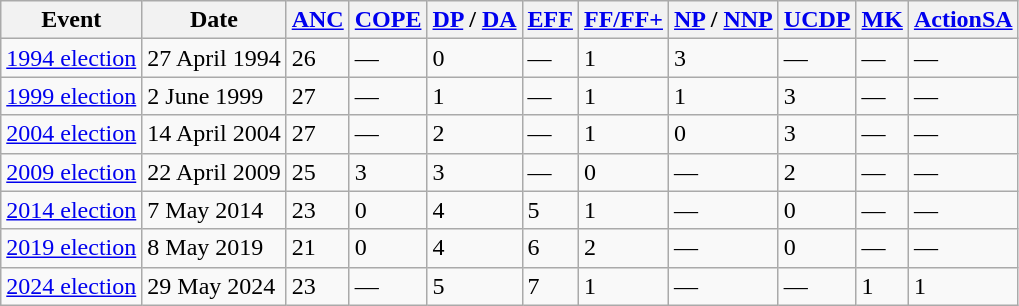<table class="wikitable">
<tr>
<th>Event</th>
<th>Date</th>
<th><a href='#'>ANC</a></th>
<th><a href='#'>COPE</a></th>
<th><a href='#'>DP</a> / <a href='#'>DA</a></th>
<th><a href='#'>EFF</a></th>
<th><a href='#'>FF/FF+</a></th>
<th><a href='#'>NP</a> / <a href='#'>NNP</a></th>
<th><a href='#'>UCDP</a></th>
<th><a href='#'>MK</a></th>
<th><a href='#'>ActionSA</a></th>
</tr>
<tr>
<td><a href='#'>1994 election</a></td>
<td>27 April 1994</td>
<td>26</td>
<td>—</td>
<td>0</td>
<td>—</td>
<td>1</td>
<td>3</td>
<td>—</td>
<td>—</td>
<td>—</td>
</tr>
<tr>
<td><a href='#'>1999 election</a></td>
<td>2 June 1999</td>
<td>27</td>
<td>—</td>
<td>1</td>
<td>—</td>
<td>1</td>
<td>1</td>
<td>3</td>
<td>—</td>
<td>—</td>
</tr>
<tr>
<td><a href='#'>2004 election</a></td>
<td>14 April 2004</td>
<td>27</td>
<td>—</td>
<td>2</td>
<td>—</td>
<td>1</td>
<td>0</td>
<td>3</td>
<td>—</td>
<td>—</td>
</tr>
<tr>
<td><a href='#'>2009 election</a></td>
<td>22 April 2009</td>
<td>25</td>
<td>3</td>
<td>3</td>
<td>—</td>
<td>0</td>
<td>—</td>
<td>2</td>
<td>—</td>
<td>—</td>
</tr>
<tr>
<td><a href='#'>2014 election</a></td>
<td>7 May 2014</td>
<td>23</td>
<td>0</td>
<td>4</td>
<td>5</td>
<td>1</td>
<td>—</td>
<td>0</td>
<td>—</td>
<td>—</td>
</tr>
<tr>
<td><a href='#'>2019 election</a></td>
<td>8 May 2019</td>
<td>21</td>
<td>0</td>
<td>4</td>
<td>6</td>
<td>2</td>
<td>—</td>
<td>0</td>
<td>—</td>
<td>—</td>
</tr>
<tr>
<td><a href='#'>2024 election</a></td>
<td>29 May 2024</td>
<td>23</td>
<td>—</td>
<td>5</td>
<td>7</td>
<td>1</td>
<td>—</td>
<td>—</td>
<td>1</td>
<td>1</td>
</tr>
</table>
